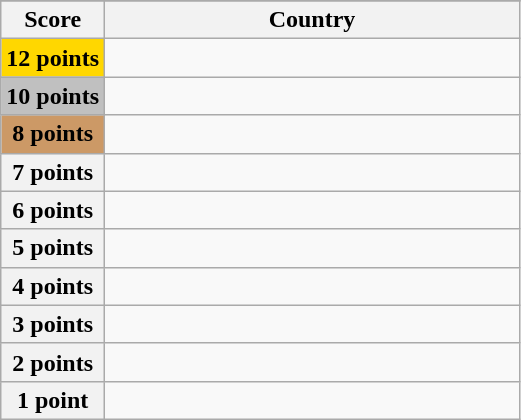<table class="wikitable">
<tr>
</tr>
<tr>
<th scope="col" width="20%">Score</th>
<th scope="col">Country</th>
</tr>
<tr>
<th scope="row" style="background:gold">12 points</th>
<td></td>
</tr>
<tr>
<th scope="row" style="background:silver">10 points</th>
<td></td>
</tr>
<tr>
<th scope="row" style="background:#CC9966">8 points</th>
<td></td>
</tr>
<tr>
<th scope="row">7 points</th>
<td></td>
</tr>
<tr>
<th scope="row">6 points</th>
<td></td>
</tr>
<tr>
<th scope="row">5 points</th>
<td></td>
</tr>
<tr>
<th scope="row">4 points</th>
<td></td>
</tr>
<tr>
<th scope="row">3 points</th>
<td></td>
</tr>
<tr>
<th scope="row">2 points</th>
<td></td>
</tr>
<tr>
<th scope="row">1 point</th>
<td></td>
</tr>
</table>
